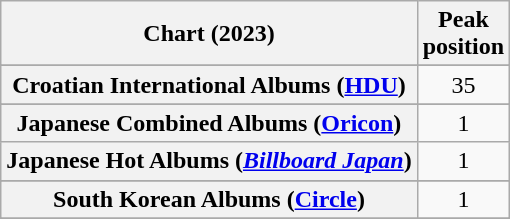<table class="wikitable sortable plainrowheaders" style="text-align:center;">
<tr>
<th scope="col">Chart (2023)</th>
<th scope="col">Peak<br>position</th>
</tr>
<tr>
</tr>
<tr>
</tr>
<tr>
</tr>
<tr>
</tr>
<tr>
<th scope="row">Croatian International Albums (<a href='#'>HDU</a>)</th>
<td>35</td>
</tr>
<tr>
</tr>
<tr>
</tr>
<tr>
</tr>
<tr>
</tr>
<tr>
<th scope="row">Japanese Combined Albums (<a href='#'>Oricon</a>)</th>
<td>1</td>
</tr>
<tr>
<th scope="row">Japanese Hot Albums (<em><a href='#'>Billboard Japan</a></em>)</th>
<td>1</td>
</tr>
<tr>
</tr>
<tr>
</tr>
<tr>
</tr>
<tr>
<th scope="row">South Korean Albums (<a href='#'>Circle</a>)</th>
<td>1</td>
</tr>
<tr>
</tr>
<tr>
</tr>
<tr>
</tr>
<tr>
</tr>
<tr>
</tr>
</table>
